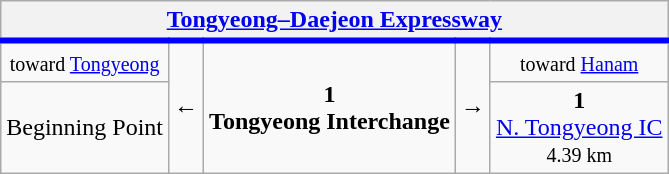<table class="wikitable" style="text-align: center;">
<tr style="border-bottom:solid 0.25em blue;">
<th colspan="5"> <a href='#'>Tongyeong–Daejeon Expressway</a></th>
</tr>
<tr>
<td><small>toward <a href='#'>Tongyeong</a></small></td>
<td rowspan="2">←</td>
<td rowspan="2"><strong>1</strong><br><strong>Tongyeong Interchange</strong></td>
<td rowspan="2">→</td>
<td><small>toward <a href='#'>Hanam</a></small></td>
</tr>
<tr>
<td>Beginning Point</td>
<td><strong>1</strong><br><a href='#'>N. Tongyeong IC</a><br><small>4.39 km</small></td>
</tr>
</table>
